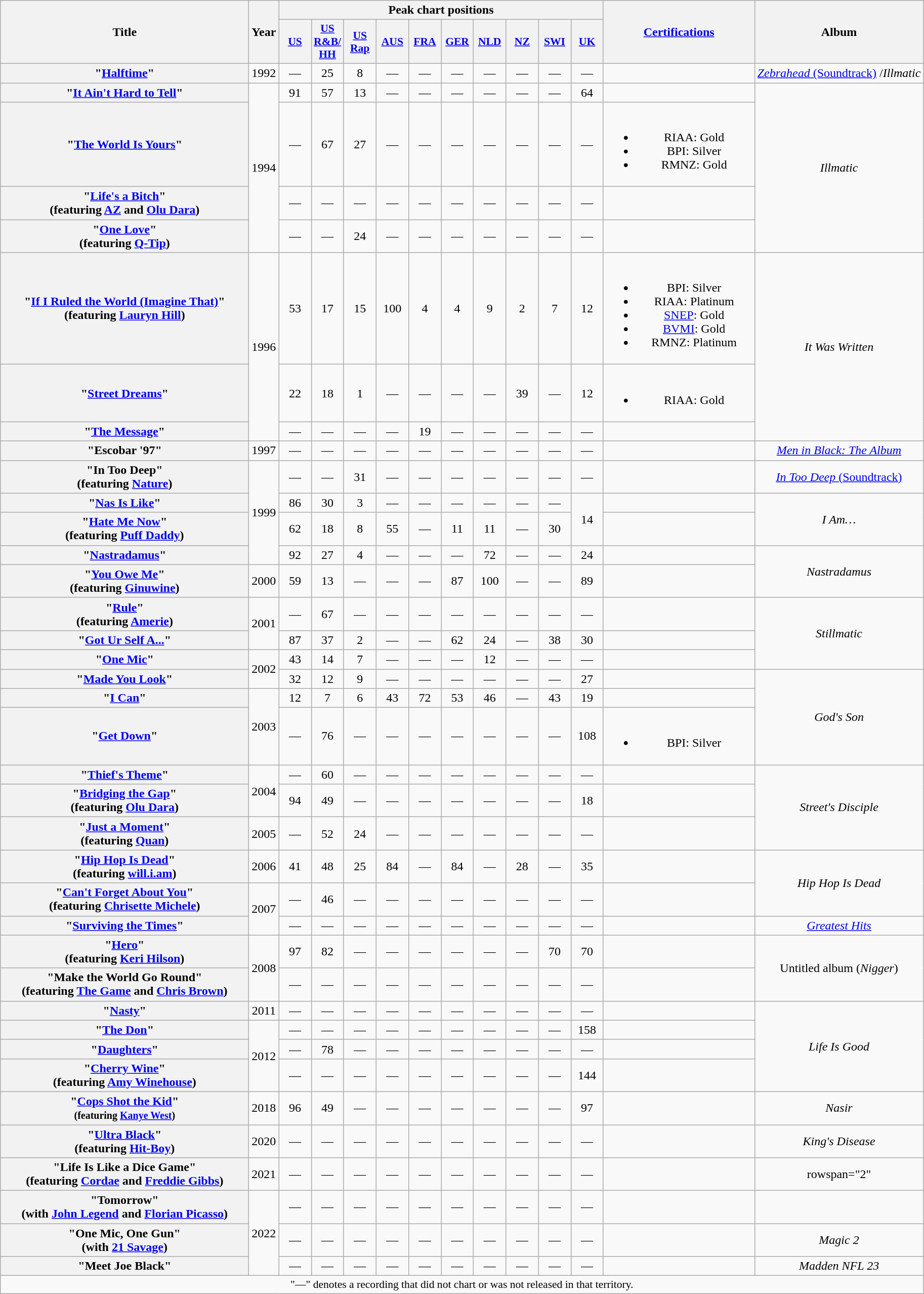<table class="wikitable plainrowheaders" style="text-align:center;">
<tr>
<th scope="col" rowspan="2" style="width:20em;">Title</th>
<th scope="col" rowspan="2">Year</th>
<th scope="col" colspan="10">Peak chart positions</th>
<th scope="col" rowspan="2" style="width:12em;"><a href='#'>Certifications</a></th>
<th scope="col" rowspan="2">Album</th>
</tr>
<tr>
<th scope="col" style="width:2.5em;font-size:90%;"><a href='#'>US</a><br></th>
<th scope="col" style="width:2.5em;font-size:90%;"><a href='#'>US<br>R&B/<br>HH</a><br></th>
<th scope="col" style="width:2.5em;font-size:90%;"><a href='#'>US<br>Rap</a><br></th>
<th scope="col" style="width:2.5em;font-size:90%;"><a href='#'>AUS</a><br></th>
<th scope="col" style="width:2.5em;font-size:90%;"><a href='#'>FRA</a><br></th>
<th scope="col" style="width:2.5em;font-size:90%;"><a href='#'>GER</a><br></th>
<th scope="col" style="width:2.5em;font-size:90%;"><a href='#'>NLD</a><br></th>
<th scope="col" style="width:2.5em;font-size:90%;"><a href='#'>NZ</a><br></th>
<th scope="col" style="width:2.5em;font-size:90%;"><a href='#'>SWI</a><br></th>
<th scope="col" style="width:2.5em;font-size:90%;"><a href='#'>UK</a><br></th>
</tr>
<tr>
<th scope="row">"<a href='#'>Halftime</a>"<br></th>
<td>1992</td>
<td>—</td>
<td>25</td>
<td>8</td>
<td>—</td>
<td>—</td>
<td>—</td>
<td>—</td>
<td>—</td>
<td>—</td>
<td>—</td>
<td></td>
<td><a href='#'><em>Zebrahead</em> (Soundtrack)</a>  /<em>Illmatic</em></td>
</tr>
<tr>
<th scope="row">"<a href='#'>It Ain't Hard to Tell</a>"</th>
<td rowspan="4">1994</td>
<td>91</td>
<td>57</td>
<td>13</td>
<td>—</td>
<td>—</td>
<td>—</td>
<td>—</td>
<td>—</td>
<td>—</td>
<td>64</td>
<td></td>
<td rowspan="4"><em>Illmatic</em></td>
</tr>
<tr>
<th scope="row">"<a href='#'>The World Is Yours</a>"</th>
<td>—</td>
<td>67</td>
<td>27</td>
<td>—</td>
<td>—</td>
<td>—</td>
<td>—</td>
<td>—</td>
<td>—</td>
<td>—</td>
<td><br><ul><li>RIAA: Gold</li><li>BPI: Silver</li><li>RMNZ: Gold</li></ul></td>
</tr>
<tr>
<th scope="row">"<a href='#'>Life's a Bitch</a>"<br><span>(featuring <a href='#'>AZ</a> and <a href='#'>Olu Dara</a>)</span></th>
<td>—</td>
<td>—</td>
<td>—</td>
<td>—</td>
<td>—</td>
<td>—</td>
<td>—</td>
<td>—</td>
<td>—</td>
<td>—</td>
<td></td>
</tr>
<tr>
<th scope="row">"<a href='#'>One Love</a>"<br><span>(featuring <a href='#'>Q-Tip</a>)</span></th>
<td>—</td>
<td>—</td>
<td>24</td>
<td>—</td>
<td>—</td>
<td>—</td>
<td>—</td>
<td>—</td>
<td>—</td>
<td>—</td>
<td></td>
</tr>
<tr>
<th scope="row">"<a href='#'>If I Ruled the World (Imagine That)</a>"<br><span>(featuring <a href='#'>Lauryn Hill</a>)</span></th>
<td rowspan="3">1996</td>
<td>53</td>
<td>17</td>
<td>15</td>
<td>100</td>
<td>4</td>
<td>4</td>
<td>9</td>
<td>2</td>
<td>7</td>
<td>12</td>
<td><br><ul><li>BPI: Silver</li><li>RIAA: Platinum</li><li><a href='#'>SNEP</a>: Gold</li><li><a href='#'>BVMI</a>: Gold</li><li>RMNZ: Platinum</li></ul></td>
<td rowspan="3"><em>It Was Written</em></td>
</tr>
<tr>
<th scope="row">"<a href='#'>Street Dreams</a>"</th>
<td>22</td>
<td>18</td>
<td>1</td>
<td>—</td>
<td>—</td>
<td>—</td>
<td>—</td>
<td>39</td>
<td>—</td>
<td>12</td>
<td><br><ul><li>RIAA: Gold</li></ul></td>
</tr>
<tr>
<th scope="row">"<a href='#'>The Message</a>"</th>
<td>—</td>
<td>—</td>
<td>—</td>
<td>—</td>
<td>19</td>
<td>—</td>
<td>—</td>
<td>—</td>
<td>—</td>
<td>—</td>
<td></td>
</tr>
<tr>
<th scope="row">"Escobar '97"</th>
<td>1997</td>
<td>—</td>
<td>—</td>
<td>—</td>
<td>—</td>
<td>—</td>
<td>—</td>
<td>—</td>
<td>—</td>
<td>—</td>
<td>—</td>
<td></td>
<td><em><a href='#'>Men in Black: The Album</a></em></td>
</tr>
<tr>
<th scope="row">"In Too Deep"<br><span>(featuring <a href='#'>Nature</a>)</span></th>
<td rowspan="4">1999</td>
<td>—</td>
<td>—</td>
<td>31</td>
<td>—</td>
<td>—</td>
<td>—</td>
<td>—</td>
<td>—</td>
<td>—</td>
<td>—</td>
<td></td>
<td><a href='#'><em>In Too Deep</em> (Soundtrack)</a></td>
</tr>
<tr>
<th scope="row">"<a href='#'>Nas Is Like</a>"</th>
<td>86</td>
<td>30</td>
<td>3</td>
<td>—</td>
<td>—</td>
<td>—</td>
<td>—</td>
<td>—</td>
<td>—</td>
<td rowspan="2">14</td>
<td></td>
<td rowspan="2"><em>I Am…</em></td>
</tr>
<tr>
<th scope="row">"<a href='#'>Hate Me Now</a>"<br><span>(featuring <a href='#'>Puff Daddy</a>)</span></th>
<td>62</td>
<td>18</td>
<td>8</td>
<td>55</td>
<td>—</td>
<td>11</td>
<td>11</td>
<td>—</td>
<td>30</td>
<td></td>
</tr>
<tr>
<th scope="row">"<a href='#'>Nastradamus</a>"</th>
<td>92</td>
<td>27</td>
<td>4</td>
<td>—</td>
<td>—</td>
<td>—</td>
<td>72</td>
<td>—</td>
<td>—</td>
<td>24</td>
<td></td>
<td rowspan="2"><em>Nastradamus</em></td>
</tr>
<tr>
<th scope="row">"<a href='#'>You Owe Me</a>"<br><span>(featuring <a href='#'>Ginuwine</a>)</span></th>
<td>2000</td>
<td>59</td>
<td>13</td>
<td>—</td>
<td>—</td>
<td>—</td>
<td>87</td>
<td>100</td>
<td>—</td>
<td>—</td>
<td>89</td>
<td></td>
</tr>
<tr>
<th scope="row">"<a href='#'>Rule</a>"<br><span>(featuring <a href='#'>Amerie</a>)</span></th>
<td rowspan="2">2001</td>
<td>—</td>
<td>67</td>
<td>—</td>
<td>—</td>
<td>—</td>
<td>—</td>
<td>—</td>
<td>—</td>
<td>—</td>
<td>—</td>
<td></td>
<td rowspan="3"><em>Stillmatic</em></td>
</tr>
<tr>
<th scope="row">"<a href='#'>Got Ur Self A...</a>"</th>
<td>87</td>
<td>37</td>
<td>2</td>
<td>—</td>
<td>—</td>
<td>62</td>
<td>24</td>
<td>—</td>
<td>38</td>
<td>30</td>
<td></td>
</tr>
<tr>
<th scope="row">"<a href='#'>One Mic</a>"</th>
<td rowspan="2">2002</td>
<td>43</td>
<td>14</td>
<td>7</td>
<td>—</td>
<td>—</td>
<td>—</td>
<td>12</td>
<td>—</td>
<td>—</td>
<td>—</td>
<td></td>
</tr>
<tr>
<th scope="row">"<a href='#'>Made You Look</a>"</th>
<td>32</td>
<td>12</td>
<td>9</td>
<td>—</td>
<td>—</td>
<td>—</td>
<td>—</td>
<td>—</td>
<td>—</td>
<td>27</td>
<td></td>
<td rowspan="3"><em>God's Son</em></td>
</tr>
<tr>
<th scope="row">"<a href='#'>I Can</a>"</th>
<td rowspan="2">2003</td>
<td>12</td>
<td>7</td>
<td>6</td>
<td>43</td>
<td>72</td>
<td>53</td>
<td>46</td>
<td>—</td>
<td>43</td>
<td>19</td>
<td></td>
</tr>
<tr>
<th scope="row">"<a href='#'>Get Down</a>"</th>
<td>—</td>
<td>76</td>
<td>—</td>
<td>—</td>
<td>—</td>
<td>—</td>
<td>—</td>
<td>—</td>
<td>—</td>
<td>108</td>
<td><br><ul><li>BPI: Silver</li></ul></td>
</tr>
<tr>
<th scope="row">"<a href='#'>Thief's Theme</a>"</th>
<td rowspan="2">2004</td>
<td>—</td>
<td>60</td>
<td>—</td>
<td>—</td>
<td>—</td>
<td>—</td>
<td>—</td>
<td>—</td>
<td>—</td>
<td>—</td>
<td></td>
<td rowspan="3"><em>Street's Disciple</em></td>
</tr>
<tr>
<th scope="row">"<a href='#'>Bridging the Gap</a>"<br><span>(featuring <a href='#'>Olu Dara</a>)</span></th>
<td>94</td>
<td>49</td>
<td>—</td>
<td>—</td>
<td>—</td>
<td>—</td>
<td>—</td>
<td>—</td>
<td>—</td>
<td>18</td>
<td></td>
</tr>
<tr>
<th scope="row">"<a href='#'>Just a Moment</a>"<br><span>(featuring <a href='#'>Quan</a>)</span></th>
<td>2005</td>
<td>—</td>
<td>52</td>
<td>24</td>
<td>—</td>
<td>—</td>
<td>—</td>
<td>—</td>
<td>—</td>
<td>—</td>
<td>—</td>
<td></td>
</tr>
<tr>
<th scope="row">"<a href='#'>Hip Hop Is Dead</a>"<br><span>(featuring <a href='#'>will.i.am</a>)</span></th>
<td>2006</td>
<td>41</td>
<td>48</td>
<td>25</td>
<td>84</td>
<td>—</td>
<td>84</td>
<td>—</td>
<td>28</td>
<td>—</td>
<td>35</td>
<td></td>
<td rowspan="2"><em>Hip Hop Is Dead</em></td>
</tr>
<tr>
<th scope="row">"<a href='#'>Can't Forget About You</a>"<br><span>(featuring <a href='#'>Chrisette Michele</a>)</span></th>
<td rowspan="2">2007</td>
<td>—</td>
<td>46</td>
<td>—</td>
<td>—</td>
<td>—</td>
<td>—</td>
<td>—</td>
<td>—</td>
<td>—</td>
<td>—</td>
<td></td>
</tr>
<tr>
<th>"<a href='#'>Surviving the Times</a>"</th>
<td>—</td>
<td>—</td>
<td>—</td>
<td>—</td>
<td>—</td>
<td>—</td>
<td>—</td>
<td>—</td>
<td>—</td>
<td>—</td>
<td></td>
<td><a href='#'><em>Greatest Hits</em></a></td>
</tr>
<tr>
<th scope="row">"<a href='#'>Hero</a>"<br><span>(featuring <a href='#'>Keri Hilson</a>)</span></th>
<td rowspan="2">2008</td>
<td>97</td>
<td>82</td>
<td>—</td>
<td>—</td>
<td>—</td>
<td>—</td>
<td>—</td>
<td>—</td>
<td>70</td>
<td>70</td>
<td></td>
<td rowspan="2">Untitled album (<em>Nigger</em>)</td>
</tr>
<tr>
<th scope="row">"Make the World Go Round"<br><span>(featuring <a href='#'>The Game</a> and <a href='#'>Chris Brown</a>)</span></th>
<td>—</td>
<td>—</td>
<td>—</td>
<td>—</td>
<td>—</td>
<td>—</td>
<td>—</td>
<td>—</td>
<td>—</td>
<td>—</td>
<td></td>
</tr>
<tr>
<th scope="row">"<a href='#'>Nasty</a>"</th>
<td>2011</td>
<td>—</td>
<td>—</td>
<td>—</td>
<td>—</td>
<td>—</td>
<td>—</td>
<td>—</td>
<td>—</td>
<td>—</td>
<td>—</td>
<td></td>
<td rowspan="4"><em>Life Is Good</em></td>
</tr>
<tr>
<th scope="row">"<a href='#'>The Don</a>"</th>
<td rowspan="3">2012</td>
<td>—</td>
<td>—</td>
<td>—</td>
<td>—</td>
<td>—</td>
<td>—</td>
<td>—</td>
<td>—</td>
<td>—</td>
<td>158</td>
<td></td>
</tr>
<tr>
<th scope="row">"<a href='#'>Daughters</a>"</th>
<td>—</td>
<td>78</td>
<td>—</td>
<td>—</td>
<td>—</td>
<td>—</td>
<td>—</td>
<td>—</td>
<td>—</td>
<td>—</td>
<td></td>
</tr>
<tr>
<th scope="row">"<a href='#'>Cherry Wine</a>" <br><span>(featuring <a href='#'>Amy Winehouse</a>)</span></th>
<td>—</td>
<td>—</td>
<td>—</td>
<td>—</td>
<td>—</td>
<td>—</td>
<td>—</td>
<td>—</td>
<td>—</td>
<td>144</td>
<td></td>
</tr>
<tr>
<th scope="row">"<a href='#'>Cops Shot the Kid</a>"<br><small>(featuring <a href='#'>Kanye West</a>)</small></th>
<td>2018</td>
<td>96</td>
<td>49</td>
<td>—</td>
<td>—</td>
<td>—</td>
<td>—</td>
<td>—</td>
<td>—</td>
<td>—</td>
<td>97</td>
<td></td>
<td><em>Nasir</em></td>
</tr>
<tr>
<th scope="row">"<a href='#'>Ultra Black</a>" <br><span>(featuring <a href='#'>Hit-Boy</a>)</span></th>
<td>2020</td>
<td>—</td>
<td>—</td>
<td>—</td>
<td>—</td>
<td>—</td>
<td>—</td>
<td>—</td>
<td>—</td>
<td>—</td>
<td>—</td>
<td></td>
<td><em>King's Disease</em></td>
</tr>
<tr>
<th scope="row">"Life Is Like a Dice Game"<br><span>(featuring <a href='#'>Cordae</a> and <a href='#'>Freddie Gibbs</a>)</span></th>
<td>2021</td>
<td>—</td>
<td>—</td>
<td>—</td>
<td>—</td>
<td>—</td>
<td>—</td>
<td>—</td>
<td>—</td>
<td>—</td>
<td>—</td>
<td></td>
<td>rowspan="2" </td>
</tr>
<tr>
<th scope="row">"Tomorrow" <br><span>(with <a href='#'>John Legend</a> and <a href='#'>Florian Picasso</a>)</span></th>
<td rowspan="3">2022</td>
<td>—</td>
<td>—</td>
<td>—</td>
<td>—</td>
<td>—</td>
<td>—</td>
<td>—</td>
<td>—</td>
<td>—</td>
<td>—</td>
<td></td>
</tr>
<tr>
<th scope="row">"One Mic, One Gun"<br><span>(with <a href='#'>21 Savage</a>)</span></th>
<td>—</td>
<td>—</td>
<td>—</td>
<td>—</td>
<td>—</td>
<td>—</td>
<td>—</td>
<td>—</td>
<td>—</td>
<td>—</td>
<td></td>
<td><em>Magic 2</em></td>
</tr>
<tr>
<th scope="row">"Meet Joe Black"</th>
<td>—</td>
<td>—</td>
<td>—</td>
<td>—</td>
<td>—</td>
<td>—</td>
<td>—</td>
<td>—</td>
<td>—</td>
<td>—</td>
<td></td>
<td><em>Madden NFL 23</em></td>
</tr>
<tr>
<td colspan="14" style="font-size:90%">"—" denotes a recording that did not chart or was not released in that territory.</td>
</tr>
</table>
